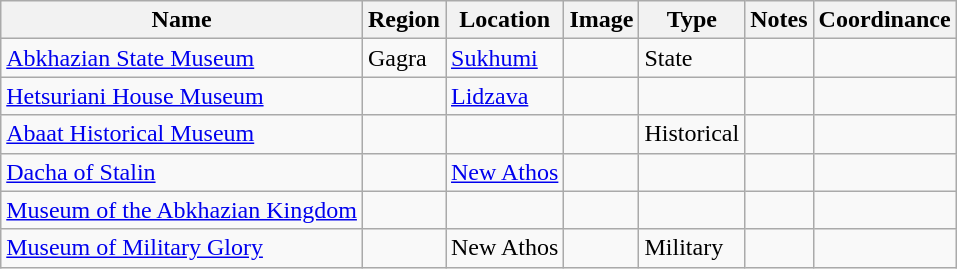<table class="wikitable sortable mw-collapsible">
<tr>
<th>Name</th>
<th>Region</th>
<th>Location</th>
<th>Image</th>
<th>Type</th>
<th>Notes</th>
<th>Coordinance</th>
</tr>
<tr>
<td><a href='#'>Abkhazian State Museum</a></td>
<td>Gagra</td>
<td><a href='#'>Sukhumi</a></td>
<td></td>
<td>State</td>
<td></td>
<td></td>
</tr>
<tr>
<td><a href='#'>Hetsuriani House Museum</a></td>
<td></td>
<td><a href='#'>Lidzava</a></td>
<td></td>
<td></td>
<td></td>
<td></td>
</tr>
<tr>
<td><a href='#'>Abaat Historical Museum</a></td>
<td></td>
<td></td>
<td></td>
<td>Historical</td>
<td></td>
<td></td>
</tr>
<tr>
<td><a href='#'>Dacha of Stalin</a></td>
<td></td>
<td><a href='#'>New Athos</a></td>
<td></td>
<td></td>
<td></td>
<td></td>
</tr>
<tr>
<td><a href='#'>Museum of the Abkhazian Kingdom</a></td>
<td></td>
<td></td>
<td></td>
<td></td>
<td></td>
<td></td>
</tr>
<tr>
<td><a href='#'>Museum of Military Glory</a></td>
<td></td>
<td>New Athos</td>
<td></td>
<td>Military</td>
<td></td>
<td></td>
</tr>
</table>
